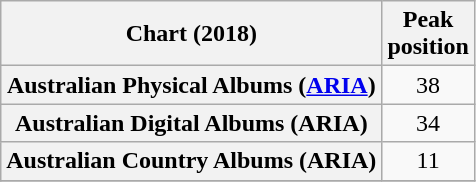<table class="wikitable plainrowheaders" style="text-align:center">
<tr>
<th scope="col">Chart (2018)</th>
<th scope="col">Peak<br>position</th>
</tr>
<tr>
<th scope="row">Australian Physical Albums (<a href='#'>ARIA</a>)</th>
<td>38</td>
</tr>
<tr>
<th scope="row">Australian Digital Albums (ARIA)</th>
<td>34</td>
</tr>
<tr>
<th scope="row">Australian Country Albums (ARIA)</th>
<td>11</td>
</tr>
<tr>
</tr>
</table>
